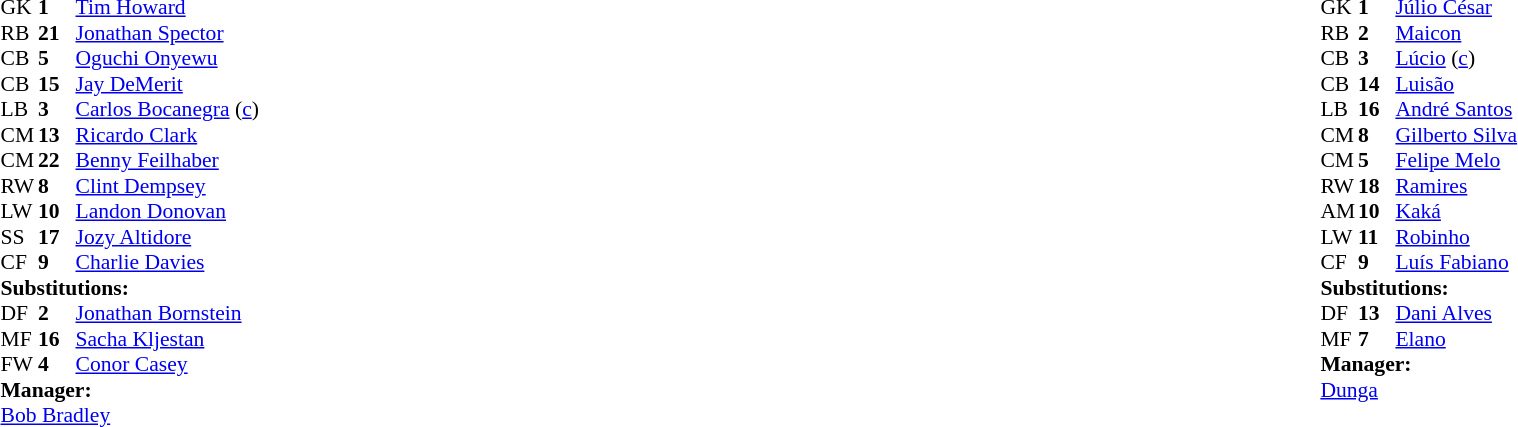<table width="100%">
<tr>
<td valign="top" width="50%"><br><table style="font-size: 90%" cellspacing="0" cellpadding="0">
<tr>
<th width="25"></th>
<th width="25"></th>
</tr>
<tr>
<td>GK</td>
<td><strong>1</strong></td>
<td><a href='#'>Tim Howard</a></td>
</tr>
<tr>
<td>RB</td>
<td><strong>21</strong></td>
<td><a href='#'>Jonathan Spector</a></td>
</tr>
<tr>
<td>CB</td>
<td><strong>5</strong></td>
<td><a href='#'>Oguchi Onyewu</a></td>
</tr>
<tr>
<td>CB</td>
<td><strong>15</strong></td>
<td><a href='#'>Jay DeMerit</a></td>
</tr>
<tr>
<td>LB</td>
<td><strong>3</strong></td>
<td><a href='#'>Carlos Bocanegra</a> (<a href='#'>c</a>)</td>
<td></td>
</tr>
<tr>
<td>CM</td>
<td><strong>13</strong></td>
<td><a href='#'>Ricardo Clark</a></td>
<td></td>
<td></td>
</tr>
<tr>
<td>CM</td>
<td><strong>22</strong></td>
<td><a href='#'>Benny Feilhaber</a></td>
<td></td>
<td></td>
</tr>
<tr>
<td>RW</td>
<td><strong>8</strong></td>
<td><a href='#'>Clint Dempsey</a></td>
</tr>
<tr>
<td>LW</td>
<td><strong>10</strong></td>
<td><a href='#'>Landon Donovan</a></td>
</tr>
<tr>
<td>SS</td>
<td><strong>17</strong></td>
<td><a href='#'>Jozy Altidore</a></td>
<td></td>
<td></td>
</tr>
<tr>
<td>CF</td>
<td><strong>9</strong></td>
<td><a href='#'>Charlie Davies</a></td>
</tr>
<tr>
<td colspan=3><strong>Substitutions:</strong></td>
</tr>
<tr>
<td>DF</td>
<td><strong>2</strong></td>
<td><a href='#'>Jonathan Bornstein</a></td>
<td></td>
<td></td>
</tr>
<tr>
<td>MF</td>
<td><strong>16</strong></td>
<td><a href='#'>Sacha Kljestan</a></td>
<td></td>
<td></td>
</tr>
<tr>
<td>FW</td>
<td><strong>4</strong></td>
<td><a href='#'>Conor Casey</a></td>
<td></td>
<td></td>
</tr>
<tr>
<td colspan=3><strong>Manager:</strong></td>
</tr>
<tr>
<td colspan="4"><a href='#'>Bob Bradley</a></td>
</tr>
</table>
</td>
<td valign="top"></td>
<td valign="top" width="50%"><br><table style="font-size: 90%" cellspacing="0" cellpadding="0" align=center>
<tr>
<th width="25"></th>
<th width="25"></th>
</tr>
<tr>
<td>GK</td>
<td><strong>1</strong></td>
<td><a href='#'>Júlio César</a></td>
</tr>
<tr>
<td>RB</td>
<td><strong>2</strong></td>
<td><a href='#'>Maicon</a></td>
</tr>
<tr>
<td>CB</td>
<td><strong>3</strong></td>
<td><a href='#'>Lúcio</a> (<a href='#'>c</a>)</td>
<td></td>
</tr>
<tr>
<td>CB</td>
<td><strong>14</strong></td>
<td><a href='#'>Luisão</a></td>
</tr>
<tr>
<td>LB</td>
<td><strong>16</strong></td>
<td><a href='#'>André Santos</a></td>
<td></td>
<td></td>
</tr>
<tr>
<td>CM</td>
<td><strong>8</strong></td>
<td><a href='#'>Gilberto Silva</a></td>
</tr>
<tr>
<td>CM</td>
<td><strong>5</strong></td>
<td><a href='#'>Felipe Melo</a></td>
<td></td>
</tr>
<tr>
<td>RW</td>
<td><strong>18</strong></td>
<td><a href='#'>Ramires</a></td>
<td></td>
<td></td>
</tr>
<tr>
<td>AM</td>
<td><strong>10</strong></td>
<td><a href='#'>Kaká</a></td>
</tr>
<tr>
<td>LW</td>
<td><strong>11</strong></td>
<td><a href='#'>Robinho</a></td>
</tr>
<tr>
<td>CF</td>
<td><strong>9</strong></td>
<td><a href='#'>Luís Fabiano</a></td>
</tr>
<tr>
<td colspan=3><strong>Substitutions:</strong></td>
</tr>
<tr>
<td>DF</td>
<td><strong>13</strong></td>
<td><a href='#'>Dani Alves</a></td>
<td></td>
<td></td>
</tr>
<tr>
<td>MF</td>
<td><strong>7</strong></td>
<td><a href='#'>Elano</a></td>
<td></td>
<td></td>
</tr>
<tr>
<td colspan=3><strong>Manager:</strong></td>
</tr>
<tr>
<td colspan="4"><a href='#'>Dunga</a></td>
</tr>
</table>
</td>
</tr>
</table>
